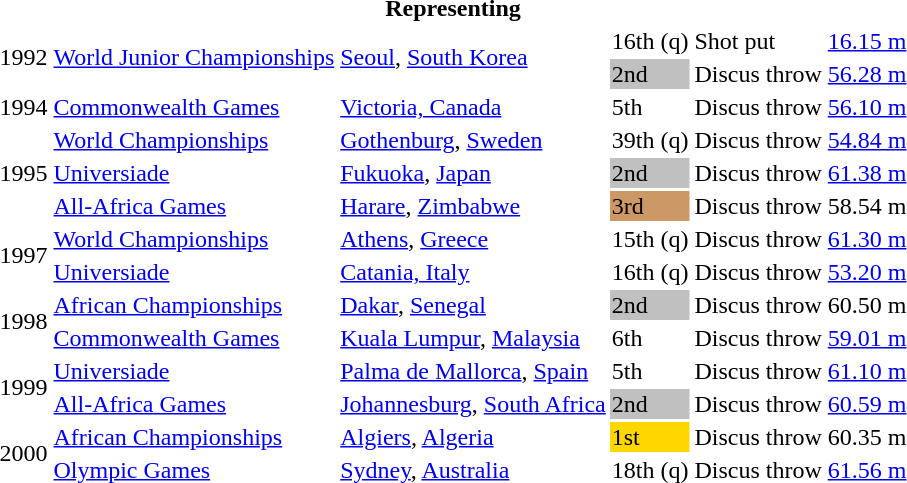<table>
<tr>
<th colspan=6>Representing </th>
</tr>
<tr>
<td rowspan=2>1992</td>
<td rowspan=2><a href='#'>World Junior Championships</a></td>
<td rowspan=2><a href='#'>Seoul</a>, <a href='#'>South Korea</a></td>
<td>16th (q)</td>
<td>Shot put</td>
<td><a href='#'>16.15 m</a></td>
</tr>
<tr>
<td bgcolor=silver>2nd</td>
<td>Discus throw</td>
<td><a href='#'>56.28 m</a></td>
</tr>
<tr>
<td>1994</td>
<td><a href='#'>Commonwealth Games</a></td>
<td><a href='#'>Victoria, Canada</a></td>
<td>5th</td>
<td>Discus throw</td>
<td><a href='#'>56.10 m</a></td>
</tr>
<tr>
<td rowspan=3>1995</td>
<td><a href='#'>World Championships</a></td>
<td><a href='#'>Gothenburg</a>, <a href='#'>Sweden</a></td>
<td>39th (q)</td>
<td>Discus throw</td>
<td><a href='#'>54.84 m</a></td>
</tr>
<tr>
<td><a href='#'>Universiade</a></td>
<td><a href='#'>Fukuoka</a>, <a href='#'>Japan</a></td>
<td bgcolor=silver>2nd</td>
<td>Discus throw</td>
<td><a href='#'>61.38 m</a></td>
</tr>
<tr>
<td><a href='#'>All-Africa Games</a></td>
<td><a href='#'>Harare</a>, <a href='#'>Zimbabwe</a></td>
<td bgcolor=cc9966>3rd</td>
<td>Discus throw</td>
<td>58.54 m</td>
</tr>
<tr>
<td rowspan=2>1997</td>
<td><a href='#'>World Championships</a></td>
<td><a href='#'>Athens</a>, <a href='#'>Greece</a></td>
<td>15th (q)</td>
<td>Discus throw</td>
<td><a href='#'>61.30 m</a></td>
</tr>
<tr>
<td><a href='#'>Universiade</a></td>
<td><a href='#'>Catania, Italy</a></td>
<td>16th (q)</td>
<td>Discus throw</td>
<td><a href='#'>53.20 m</a></td>
</tr>
<tr>
<td rowspan=2>1998</td>
<td><a href='#'>African Championships</a></td>
<td><a href='#'>Dakar</a>, <a href='#'>Senegal</a></td>
<td bgcolor=silver>2nd</td>
<td>Discus throw</td>
<td>60.50 m</td>
</tr>
<tr>
<td><a href='#'>Commonwealth Games</a></td>
<td><a href='#'>Kuala Lumpur</a>, <a href='#'>Malaysia</a></td>
<td>6th</td>
<td>Discus throw</td>
<td><a href='#'>59.01 m</a></td>
</tr>
<tr>
<td rowspan=2>1999</td>
<td><a href='#'>Universiade</a></td>
<td><a href='#'>Palma de Mallorca</a>, <a href='#'>Spain</a></td>
<td>5th</td>
<td>Discus throw</td>
<td><a href='#'>61.10 m</a></td>
</tr>
<tr>
<td><a href='#'>All-Africa Games</a></td>
<td><a href='#'>Johannesburg</a>, <a href='#'>South Africa</a></td>
<td bgcolor=silver>2nd</td>
<td>Discus throw</td>
<td><a href='#'>60.59 m</a></td>
</tr>
<tr>
<td rowspan=2>2000</td>
<td><a href='#'>African Championships</a></td>
<td><a href='#'>Algiers</a>, <a href='#'>Algeria</a></td>
<td bgcolor=gold>1st</td>
<td>Discus throw</td>
<td>60.35 m</td>
</tr>
<tr>
<td><a href='#'>Olympic Games</a></td>
<td><a href='#'>Sydney</a>, <a href='#'>Australia</a></td>
<td>18th (q)</td>
<td>Discus throw</td>
<td><a href='#'>61.56 m</a></td>
</tr>
</table>
